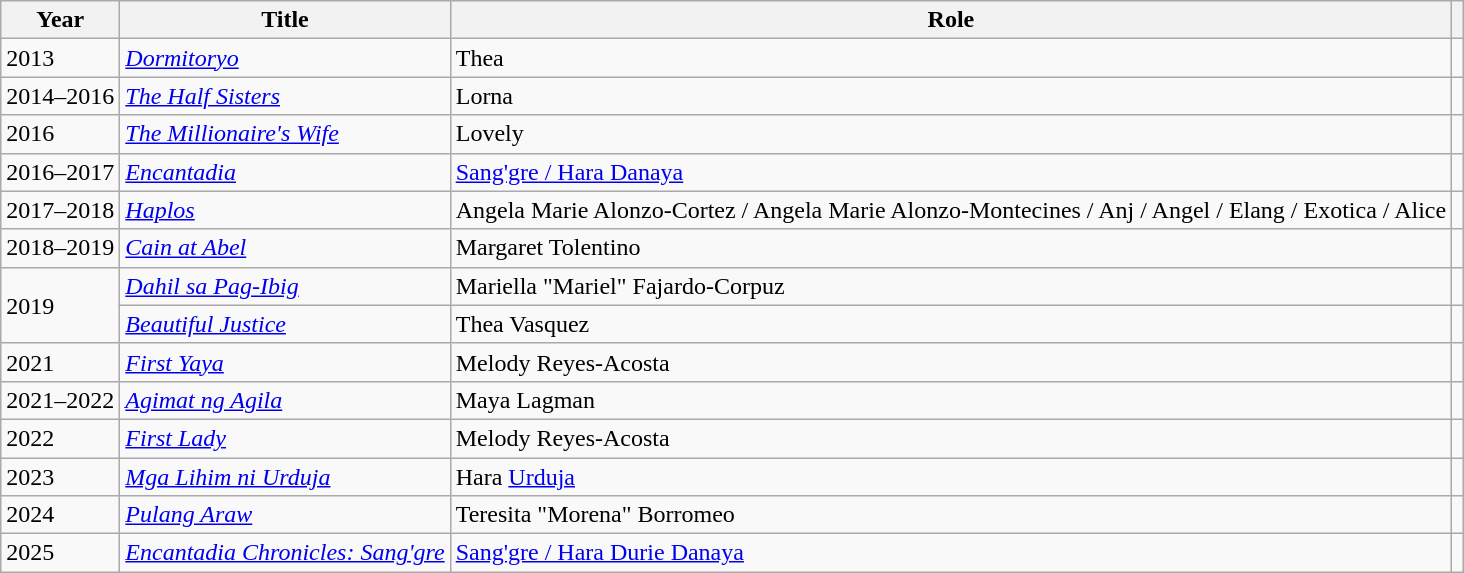<table class="wikitable">
<tr>
<th>Year</th>
<th>Title</th>
<th>Role</th>
<th></th>
</tr>
<tr>
<td>2013</td>
<td><em><a href='#'>Dormitoryo</a></em></td>
<td>Thea</td>
<td></td>
</tr>
<tr>
<td>2014–2016</td>
<td><em><a href='#'>The Half Sisters</a></em></td>
<td>Lorna</td>
<td></td>
</tr>
<tr>
<td>2016</td>
<td><em><a href='#'>The Millionaire's Wife</a></em></td>
<td>Lovely</td>
<td></td>
</tr>
<tr>
<td>2016–2017</td>
<td><em><a href='#'>Encantadia</a></em></td>
<td><a href='#'>Sang'gre / Hara Danaya</a></td>
<td></td>
</tr>
<tr>
<td>2017–2018</td>
<td><em><a href='#'>Haplos</a></em></td>
<td>Angela Marie Alonzo-Cortez / Angela Marie Alonzo-Montecines / Anj / Angel / Elang / Exotica / Alice</td>
<td></td>
</tr>
<tr>
<td>2018–2019</td>
<td><em><a href='#'>Cain at Abel</a></em></td>
<td>Margaret Tolentino</td>
<td></td>
</tr>
<tr>
<td rowspan="2">2019</td>
<td><em><a href='#'>Dahil sa Pag-Ibig</a></em></td>
<td>Mariella "Mariel" Fajardo-Corpuz</td>
<td></td>
</tr>
<tr>
<td><em><a href='#'>Beautiful Justice</a></em></td>
<td>Thea Vasquez</td>
<td></td>
</tr>
<tr>
<td>2021</td>
<td><em><a href='#'>First Yaya</a></em></td>
<td>Melody Reyes-Acosta</td>
<td></td>
</tr>
<tr>
<td>2021–2022</td>
<td><em><a href='#'>Agimat ng Agila</a></em></td>
<td>Maya Lagman</td>
<td></td>
</tr>
<tr>
<td>2022</td>
<td><em><a href='#'>First Lady</a></em></td>
<td>Melody Reyes-Acosta</td>
<td></td>
</tr>
<tr>
<td>2023</td>
<td><em><a href='#'>Mga Lihim ni Urduja</a></em></td>
<td>Hara <a href='#'>Urduja</a></td>
<td></td>
</tr>
<tr>
<td>2024</td>
<td><em><a href='#'>Pulang Araw</a></em></td>
<td>Teresita "Morena" Borromeo</td>
<td></td>
</tr>
<tr>
<td>2025</td>
<td><em><a href='#'>Encantadia Chronicles: Sang'gre</a></em></td>
<td><a href='#'>Sang'gre / Hara Durie Danaya</a></td>
<td></td>
</tr>
</table>
